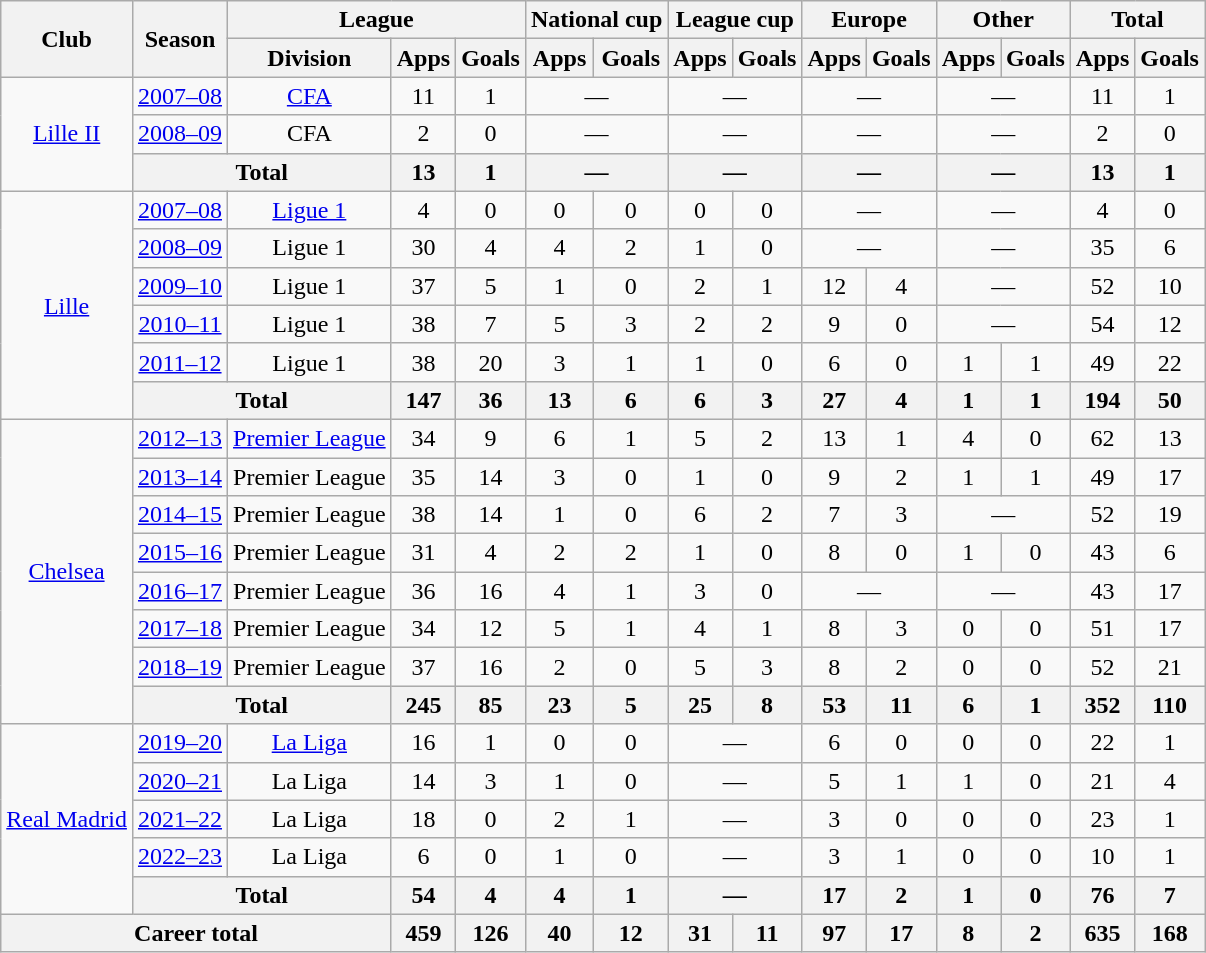<table class="wikitable" style="text-align: center;">
<tr>
<th rowspan="2">Club</th>
<th rowspan="2">Season</th>
<th colspan="3">League</th>
<th colspan="2">National cup</th>
<th colspan="2">League cup</th>
<th colspan="2">Europe</th>
<th colspan="2">Other</th>
<th colspan="2">Total</th>
</tr>
<tr>
<th>Division</th>
<th>Apps</th>
<th>Goals</th>
<th>Apps</th>
<th>Goals</th>
<th>Apps</th>
<th>Goals</th>
<th>Apps</th>
<th>Goals</th>
<th>Apps</th>
<th>Goals</th>
<th>Apps</th>
<th>Goals</th>
</tr>
<tr>
<td rowspan="3"><a href='#'>Lille II</a></td>
<td><a href='#'>2007–08</a></td>
<td><a href='#'>CFA</a></td>
<td>11</td>
<td>1</td>
<td colspan="2">—</td>
<td colspan="2">—</td>
<td colspan="2">—</td>
<td colspan="2">—</td>
<td>11</td>
<td>1</td>
</tr>
<tr>
<td><a href='#'>2008–09</a></td>
<td>CFA</td>
<td>2</td>
<td>0</td>
<td colspan="2">—</td>
<td colspan="2">—</td>
<td colspan="2">—</td>
<td colspan="2">—</td>
<td>2</td>
<td>0</td>
</tr>
<tr>
<th colspan="2">Total</th>
<th>13</th>
<th>1</th>
<th colspan="2">—</th>
<th colspan="2">—</th>
<th colspan="2">—</th>
<th colspan="2">—</th>
<th>13</th>
<th>1</th>
</tr>
<tr>
<td rowspan="6"><a href='#'>Lille</a></td>
<td><a href='#'>2007–08</a></td>
<td><a href='#'>Ligue 1</a></td>
<td>4</td>
<td>0</td>
<td>0</td>
<td>0</td>
<td>0</td>
<td>0</td>
<td colspan="2">—</td>
<td colspan="2">—</td>
<td>4</td>
<td>0</td>
</tr>
<tr>
<td><a href='#'>2008–09</a></td>
<td>Ligue 1</td>
<td>30</td>
<td>4</td>
<td>4</td>
<td>2</td>
<td>1</td>
<td>0</td>
<td colspan="2">—</td>
<td colspan="2">—</td>
<td>35</td>
<td>6</td>
</tr>
<tr>
<td><a href='#'>2009–10</a></td>
<td>Ligue 1</td>
<td>37</td>
<td>5</td>
<td>1</td>
<td>0</td>
<td>2</td>
<td>1</td>
<td>12</td>
<td>4</td>
<td colspan="2">—</td>
<td>52</td>
<td>10</td>
</tr>
<tr>
<td><a href='#'>2010–11</a></td>
<td>Ligue 1</td>
<td>38</td>
<td>7</td>
<td>5</td>
<td>3</td>
<td>2</td>
<td>2</td>
<td>9</td>
<td>0</td>
<td colspan="2">—</td>
<td>54</td>
<td>12</td>
</tr>
<tr>
<td><a href='#'>2011–12</a></td>
<td>Ligue 1</td>
<td>38</td>
<td>20</td>
<td>3</td>
<td>1</td>
<td>1</td>
<td>0</td>
<td>6</td>
<td>0</td>
<td>1</td>
<td>1</td>
<td>49</td>
<td>22</td>
</tr>
<tr>
<th colspan="2">Total</th>
<th>147</th>
<th>36</th>
<th>13</th>
<th>6</th>
<th>6</th>
<th>3</th>
<th>27</th>
<th>4</th>
<th>1</th>
<th>1</th>
<th>194</th>
<th>50</th>
</tr>
<tr>
<td rowspan="8"><a href='#'>Chelsea</a></td>
<td><a href='#'>2012–13</a></td>
<td><a href='#'>Premier League</a></td>
<td>34</td>
<td>9</td>
<td>6</td>
<td>1</td>
<td>5</td>
<td>2</td>
<td>13</td>
<td>1</td>
<td>4</td>
<td>0</td>
<td>62</td>
<td>13</td>
</tr>
<tr>
<td><a href='#'>2013–14</a></td>
<td>Premier League</td>
<td>35</td>
<td>14</td>
<td>3</td>
<td>0</td>
<td>1</td>
<td>0</td>
<td>9</td>
<td>2</td>
<td>1</td>
<td>1</td>
<td>49</td>
<td>17</td>
</tr>
<tr>
<td><a href='#'>2014–15</a></td>
<td>Premier League</td>
<td>38</td>
<td>14</td>
<td>1</td>
<td>0</td>
<td>6</td>
<td>2</td>
<td>7</td>
<td>3</td>
<td colspan="2">—</td>
<td>52</td>
<td>19</td>
</tr>
<tr>
<td><a href='#'>2015–16</a></td>
<td>Premier League</td>
<td>31</td>
<td>4</td>
<td>2</td>
<td>2</td>
<td>1</td>
<td>0</td>
<td>8</td>
<td>0</td>
<td>1</td>
<td>0</td>
<td>43</td>
<td>6</td>
</tr>
<tr>
<td><a href='#'>2016–17</a></td>
<td>Premier League</td>
<td>36</td>
<td>16</td>
<td>4</td>
<td>1</td>
<td>3</td>
<td>0</td>
<td colspan="2">—</td>
<td colspan="2">—</td>
<td>43</td>
<td>17</td>
</tr>
<tr>
<td><a href='#'>2017–18</a></td>
<td>Premier League</td>
<td>34</td>
<td>12</td>
<td>5</td>
<td>1</td>
<td>4</td>
<td>1</td>
<td>8</td>
<td>3</td>
<td>0</td>
<td>0</td>
<td>51</td>
<td>17</td>
</tr>
<tr>
<td><a href='#'>2018–19</a></td>
<td>Premier League</td>
<td>37</td>
<td>16</td>
<td>2</td>
<td>0</td>
<td>5</td>
<td>3</td>
<td>8</td>
<td>2</td>
<td>0</td>
<td>0</td>
<td>52</td>
<td>21</td>
</tr>
<tr>
<th colspan="2">Total</th>
<th>245</th>
<th>85</th>
<th>23</th>
<th>5</th>
<th>25</th>
<th>8</th>
<th>53</th>
<th>11</th>
<th>6</th>
<th>1</th>
<th>352</th>
<th>110</th>
</tr>
<tr>
<td rowspan="5"><a href='#'>Real Madrid</a></td>
<td><a href='#'>2019–20</a></td>
<td><a href='#'>La Liga</a></td>
<td>16</td>
<td>1</td>
<td>0</td>
<td>0</td>
<td colspan="2">—</td>
<td>6</td>
<td>0</td>
<td>0</td>
<td>0</td>
<td>22</td>
<td>1</td>
</tr>
<tr>
<td><a href='#'>2020–21</a></td>
<td>La Liga</td>
<td>14</td>
<td>3</td>
<td>1</td>
<td>0</td>
<td colspan="2">—</td>
<td>5</td>
<td>1</td>
<td>1</td>
<td>0</td>
<td>21</td>
<td>4</td>
</tr>
<tr>
<td><a href='#'>2021–22</a></td>
<td>La Liga</td>
<td>18</td>
<td>0</td>
<td>2</td>
<td>1</td>
<td colspan="2">—</td>
<td>3</td>
<td>0</td>
<td>0</td>
<td>0</td>
<td>23</td>
<td>1</td>
</tr>
<tr>
<td><a href='#'>2022–23</a></td>
<td>La Liga</td>
<td>6</td>
<td>0</td>
<td>1</td>
<td>0</td>
<td colspan="2">—</td>
<td>3</td>
<td>1</td>
<td>0</td>
<td>0</td>
<td>10</td>
<td>1</td>
</tr>
<tr>
<th colspan="2">Total</th>
<th>54</th>
<th>4</th>
<th>4</th>
<th>1</th>
<th colspan="2">—</th>
<th>17</th>
<th>2</th>
<th>1</th>
<th>0</th>
<th>76</th>
<th>7</th>
</tr>
<tr>
<th colspan="3">Career total</th>
<th>459</th>
<th>126</th>
<th>40</th>
<th>12</th>
<th>31</th>
<th>11</th>
<th>97</th>
<th>17</th>
<th>8</th>
<th>2</th>
<th>635</th>
<th>168</th>
</tr>
</table>
